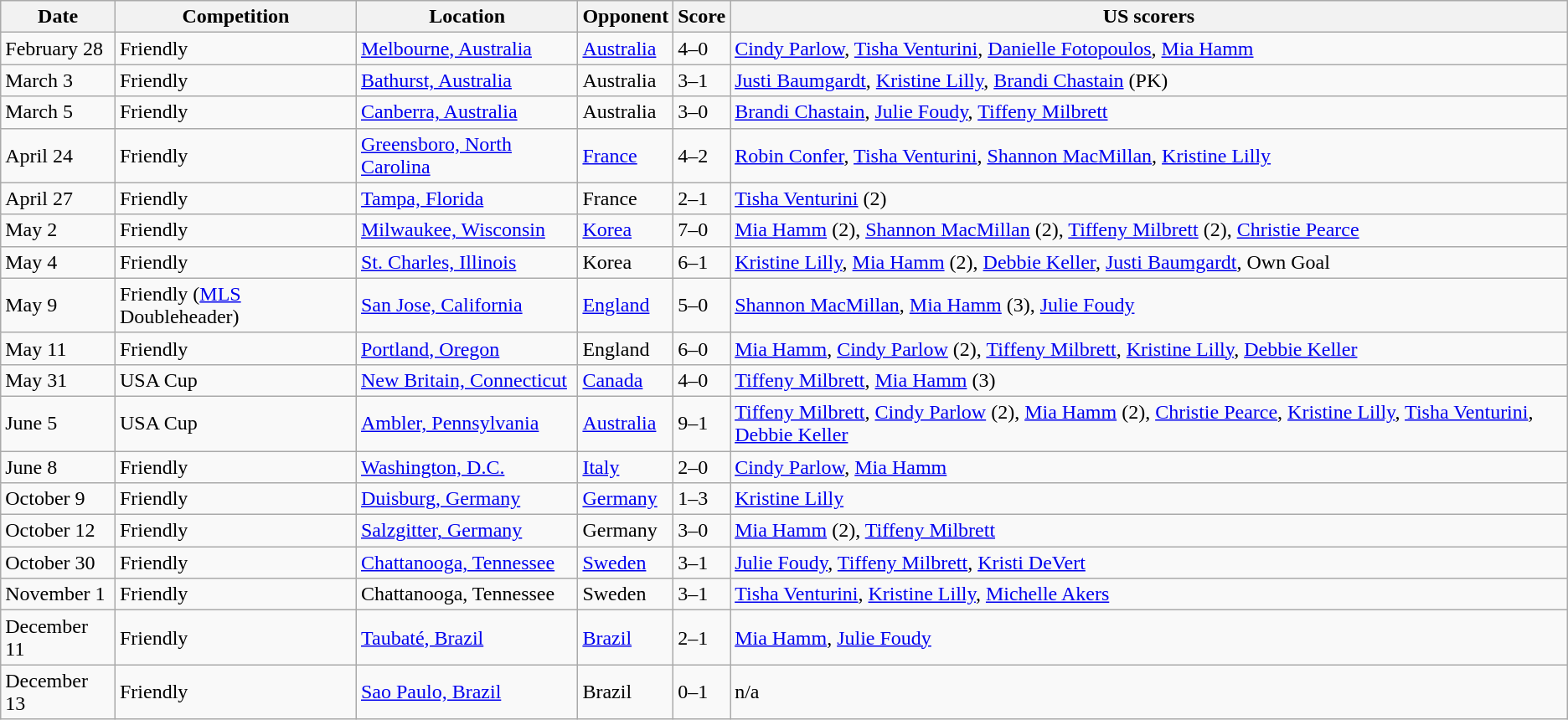<table class="wikitable">
<tr>
<th>Date</th>
<th>Competition</th>
<th>Location</th>
<th>Opponent</th>
<th>Score</th>
<th>US scorers</th>
</tr>
<tr>
<td>February 28</td>
<td>Friendly</td>
<td><a href='#'>Melbourne, Australia</a></td>
<td><a href='#'>Australia</a></td>
<td>4–0</td>
<td><a href='#'>Cindy Parlow</a>, <a href='#'>Tisha Venturini</a>, <a href='#'>Danielle Fotopoulos</a>, <a href='#'>Mia Hamm</a></td>
</tr>
<tr>
<td>March 3</td>
<td>Friendly</td>
<td><a href='#'>Bathurst, Australia</a></td>
<td>Australia</td>
<td>3–1</td>
<td><a href='#'>Justi Baumgardt</a>, <a href='#'>Kristine Lilly</a>, <a href='#'>Brandi Chastain</a> (PK)</td>
</tr>
<tr>
<td>March 5</td>
<td>Friendly</td>
<td><a href='#'>Canberra, Australia</a></td>
<td>Australia</td>
<td>3–0</td>
<td><a href='#'>Brandi Chastain</a>, <a href='#'>Julie Foudy</a>, <a href='#'>Tiffeny Milbrett</a></td>
</tr>
<tr>
<td>April 24</td>
<td>Friendly</td>
<td><a href='#'>Greensboro, North Carolina</a></td>
<td><a href='#'>France</a></td>
<td>4–2</td>
<td><a href='#'>Robin Confer</a>, <a href='#'>Tisha Venturini</a>, <a href='#'>Shannon MacMillan</a>, <a href='#'>Kristine Lilly</a></td>
</tr>
<tr>
<td>April 27</td>
<td>Friendly</td>
<td><a href='#'>Tampa, Florida</a></td>
<td>France</td>
<td>2–1</td>
<td><a href='#'>Tisha Venturini</a> (2)</td>
</tr>
<tr>
<td>May 2</td>
<td>Friendly</td>
<td><a href='#'>Milwaukee, Wisconsin</a></td>
<td><a href='#'>Korea</a></td>
<td>7–0</td>
<td><a href='#'>Mia Hamm</a> (2), <a href='#'>Shannon MacMillan</a> (2), <a href='#'>Tiffeny Milbrett</a> (2), <a href='#'>Christie Pearce</a></td>
</tr>
<tr>
<td>May 4</td>
<td>Friendly</td>
<td><a href='#'>St. Charles, Illinois</a></td>
<td>Korea</td>
<td>6–1</td>
<td><a href='#'>Kristine Lilly</a>, <a href='#'>Mia Hamm</a> (2), <a href='#'>Debbie Keller</a>, <a href='#'>Justi Baumgardt</a>, Own Goal</td>
</tr>
<tr>
<td>May 9</td>
<td>Friendly (<a href='#'>MLS</a> Doubleheader)</td>
<td><a href='#'>San Jose, California</a></td>
<td><a href='#'>England</a></td>
<td>5–0</td>
<td><a href='#'>Shannon MacMillan</a>, <a href='#'>Mia Hamm</a> (3), <a href='#'>Julie Foudy</a></td>
</tr>
<tr>
<td>May 11</td>
<td>Friendly</td>
<td><a href='#'>Portland, Oregon</a></td>
<td>England</td>
<td>6–0</td>
<td><a href='#'>Mia Hamm</a>, <a href='#'>Cindy Parlow</a> (2), <a href='#'>Tiffeny Milbrett</a>, <a href='#'>Kristine Lilly</a>, <a href='#'>Debbie Keller</a></td>
</tr>
<tr>
<td>May 31</td>
<td>USA Cup</td>
<td><a href='#'>New Britain, Connecticut</a></td>
<td><a href='#'>Canada</a></td>
<td>4–0</td>
<td><a href='#'>Tiffeny Milbrett</a>, <a href='#'>Mia Hamm</a> (3)</td>
</tr>
<tr>
<td>June 5</td>
<td>USA Cup</td>
<td><a href='#'>Ambler, Pennsylvania</a></td>
<td><a href='#'>Australia</a></td>
<td>9–1</td>
<td><a href='#'>Tiffeny Milbrett</a>, <a href='#'>Cindy Parlow</a> (2), <a href='#'>Mia Hamm</a> (2), <a href='#'>Christie Pearce</a>, <a href='#'>Kristine Lilly</a>, <a href='#'>Tisha Venturini</a>, <a href='#'>Debbie Keller</a></td>
</tr>
<tr>
<td>June 8</td>
<td>Friendly</td>
<td><a href='#'>Washington, D.C.</a></td>
<td><a href='#'>Italy</a></td>
<td>2–0</td>
<td><a href='#'>Cindy Parlow</a>, <a href='#'>Mia Hamm</a></td>
</tr>
<tr>
<td>October 9</td>
<td>Friendly</td>
<td><a href='#'>Duisburg, Germany</a></td>
<td><a href='#'>Germany</a></td>
<td>1–3</td>
<td><a href='#'>Kristine Lilly</a></td>
</tr>
<tr>
<td>October 12</td>
<td>Friendly</td>
<td><a href='#'>Salzgitter, Germany</a></td>
<td>Germany</td>
<td>3–0</td>
<td><a href='#'>Mia Hamm</a> (2), <a href='#'>Tiffeny Milbrett</a></td>
</tr>
<tr>
<td>October 30</td>
<td>Friendly</td>
<td><a href='#'>Chattanooga, Tennessee</a></td>
<td><a href='#'>Sweden</a></td>
<td>3–1</td>
<td><a href='#'>Julie Foudy</a>, <a href='#'>Tiffeny Milbrett</a>, <a href='#'>Kristi DeVert</a></td>
</tr>
<tr>
<td>November 1</td>
<td>Friendly</td>
<td>Chattanooga, Tennessee</td>
<td>Sweden</td>
<td>3–1</td>
<td><a href='#'>Tisha Venturini</a>, <a href='#'>Kristine Lilly</a>, <a href='#'>Michelle Akers</a></td>
</tr>
<tr>
<td>December 11</td>
<td>Friendly</td>
<td><a href='#'>Taubaté, Brazil</a></td>
<td><a href='#'>Brazil</a></td>
<td>2–1</td>
<td><a href='#'>Mia Hamm</a>, <a href='#'>Julie Foudy</a></td>
</tr>
<tr>
<td>December 13</td>
<td>Friendly</td>
<td><a href='#'>Sao Paulo, Brazil</a></td>
<td>Brazil</td>
<td>0–1</td>
<td>n/a</td>
</tr>
</table>
